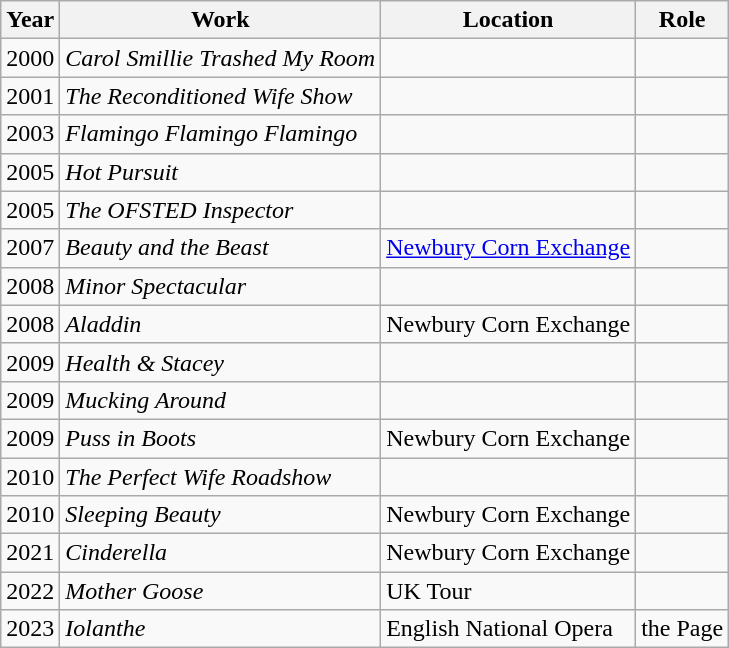<table class=wikitable>
<tr>
<th>Year</th>
<th>Work</th>
<th>Location</th>
<th>Role</th>
</tr>
<tr>
<td>2000</td>
<td><em>Carol Smillie Trashed My Room</em></td>
<td></td>
<td></td>
</tr>
<tr>
<td>2001</td>
<td><em>The Reconditioned Wife Show</em></td>
<td></td>
<td></td>
</tr>
<tr>
<td>2003</td>
<td><em>Flamingo Flamingo Flamingo</em></td>
<td></td>
<td></td>
</tr>
<tr>
<td>2005</td>
<td><em>Hot Pursuit</em></td>
<td></td>
<td></td>
</tr>
<tr>
<td>2005</td>
<td><em>The OFSTED Inspector</em></td>
<td></td>
<td></td>
</tr>
<tr>
<td>2007</td>
<td><em>Beauty and the Beast</em></td>
<td><a href='#'>Newbury Corn Exchange</a></td>
<td></td>
</tr>
<tr>
<td>2008</td>
<td><em>Minor Spectacular</em></td>
<td></td>
<td></td>
</tr>
<tr>
<td>2008</td>
<td><em>Aladdin</em></td>
<td>Newbury Corn Exchange</td>
<td></td>
</tr>
<tr>
<td>2009</td>
<td><em>Health & Stacey</em></td>
<td></td>
<td></td>
</tr>
<tr>
<td>2009</td>
<td><em>Mucking Around</em></td>
<td></td>
<td></td>
</tr>
<tr>
<td>2009</td>
<td><em>Puss in Boots</em></td>
<td>Newbury Corn Exchange</td>
<td></td>
</tr>
<tr>
<td>2010</td>
<td><em>The Perfect Wife Roadshow</em></td>
<td></td>
<td></td>
</tr>
<tr>
<td>2010</td>
<td><em>Sleeping Beauty</em></td>
<td>Newbury Corn Exchange</td>
<td></td>
</tr>
<tr>
<td>2021</td>
<td><em>Cinderella</em></td>
<td>Newbury Corn Exchange</td>
<td></td>
</tr>
<tr>
<td>2022</td>
<td><em>Mother Goose</em></td>
<td>UK Tour</td>
<td></td>
</tr>
<tr>
<td>2023</td>
<td><em>Iolanthe</em></td>
<td>English National Opera</td>
<td>the Page</td>
</tr>
</table>
